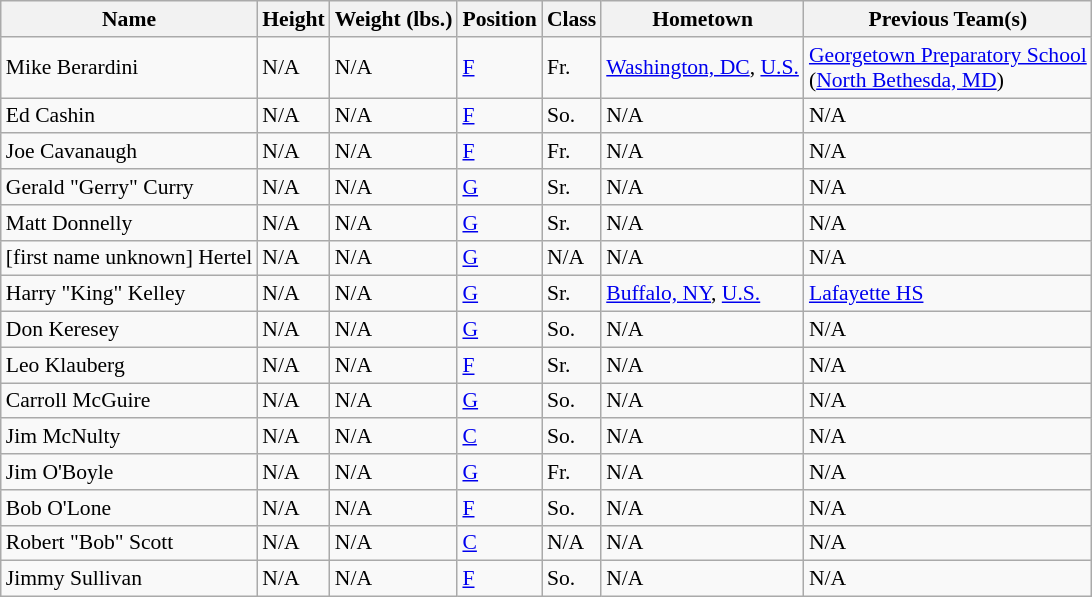<table class="wikitable" style="font-size: 90%">
<tr>
<th>Name</th>
<th>Height</th>
<th>Weight (lbs.)</th>
<th>Position</th>
<th>Class</th>
<th>Hometown</th>
<th>Previous Team(s)</th>
</tr>
<tr>
<td>Mike Berardini</td>
<td>N/A</td>
<td>N/A</td>
<td><a href='#'>F</a></td>
<td>Fr.</td>
<td><a href='#'>Washington, DC</a>, <a href='#'>U.S.</a></td>
<td><a href='#'>Georgetown Preparatory School</a><br>(<a href='#'>North Bethesda, MD</a>)</td>
</tr>
<tr>
<td>Ed Cashin</td>
<td>N/A</td>
<td>N/A</td>
<td><a href='#'>F</a></td>
<td>So.</td>
<td>N/A</td>
<td>N/A</td>
</tr>
<tr>
<td>Joe Cavanaugh</td>
<td>N/A</td>
<td>N/A</td>
<td><a href='#'>F</a></td>
<td>Fr.</td>
<td>N/A</td>
<td>N/A</td>
</tr>
<tr>
<td>Gerald "Gerry" Curry</td>
<td>N/A</td>
<td>N/A</td>
<td><a href='#'>G</a></td>
<td>Sr.</td>
<td>N/A</td>
<td>N/A</td>
</tr>
<tr>
<td>Matt Donnelly</td>
<td>N/A</td>
<td>N/A</td>
<td><a href='#'>G</a></td>
<td>Sr.</td>
<td>N/A</td>
<td>N/A</td>
</tr>
<tr>
<td>[first name unknown] Hertel</td>
<td>N/A</td>
<td>N/A</td>
<td><a href='#'>G</a></td>
<td>N/A</td>
<td>N/A</td>
<td>N/A</td>
</tr>
<tr>
<td>Harry "King" Kelley</td>
<td>N/A</td>
<td>N/A</td>
<td><a href='#'>G</a></td>
<td>Sr.</td>
<td><a href='#'>Buffalo, NY</a>, <a href='#'>U.S.</a></td>
<td><a href='#'>Lafayette HS</a></td>
</tr>
<tr>
<td>Don Keresey</td>
<td>N/A</td>
<td>N/A</td>
<td><a href='#'>G</a></td>
<td>So.</td>
<td>N/A</td>
<td>N/A</td>
</tr>
<tr>
<td>Leo Klauberg</td>
<td>N/A</td>
<td>N/A</td>
<td><a href='#'>F</a></td>
<td>Sr.</td>
<td>N/A</td>
<td>N/A</td>
</tr>
<tr>
<td>Carroll McGuire</td>
<td>N/A</td>
<td>N/A</td>
<td><a href='#'>G</a></td>
<td>So.</td>
<td>N/A</td>
<td>N/A</td>
</tr>
<tr>
<td>Jim McNulty</td>
<td>N/A</td>
<td>N/A</td>
<td><a href='#'>C</a></td>
<td>So.</td>
<td>N/A</td>
<td>N/A</td>
</tr>
<tr>
<td>Jim O'Boyle</td>
<td>N/A</td>
<td>N/A</td>
<td><a href='#'>G</a></td>
<td>Fr.</td>
<td>N/A</td>
<td>N/A</td>
</tr>
<tr>
<td>Bob O'Lone</td>
<td>N/A</td>
<td>N/A</td>
<td><a href='#'>F</a></td>
<td>So.</td>
<td>N/A</td>
<td>N/A</td>
</tr>
<tr>
<td>Robert "Bob" Scott</td>
<td>N/A</td>
<td>N/A</td>
<td><a href='#'>C</a></td>
<td>N/A</td>
<td>N/A</td>
<td>N/A</td>
</tr>
<tr>
<td>Jimmy Sullivan</td>
<td>N/A</td>
<td>N/A</td>
<td><a href='#'>F</a></td>
<td>So.</td>
<td>N/A</td>
<td>N/A</td>
</tr>
</table>
